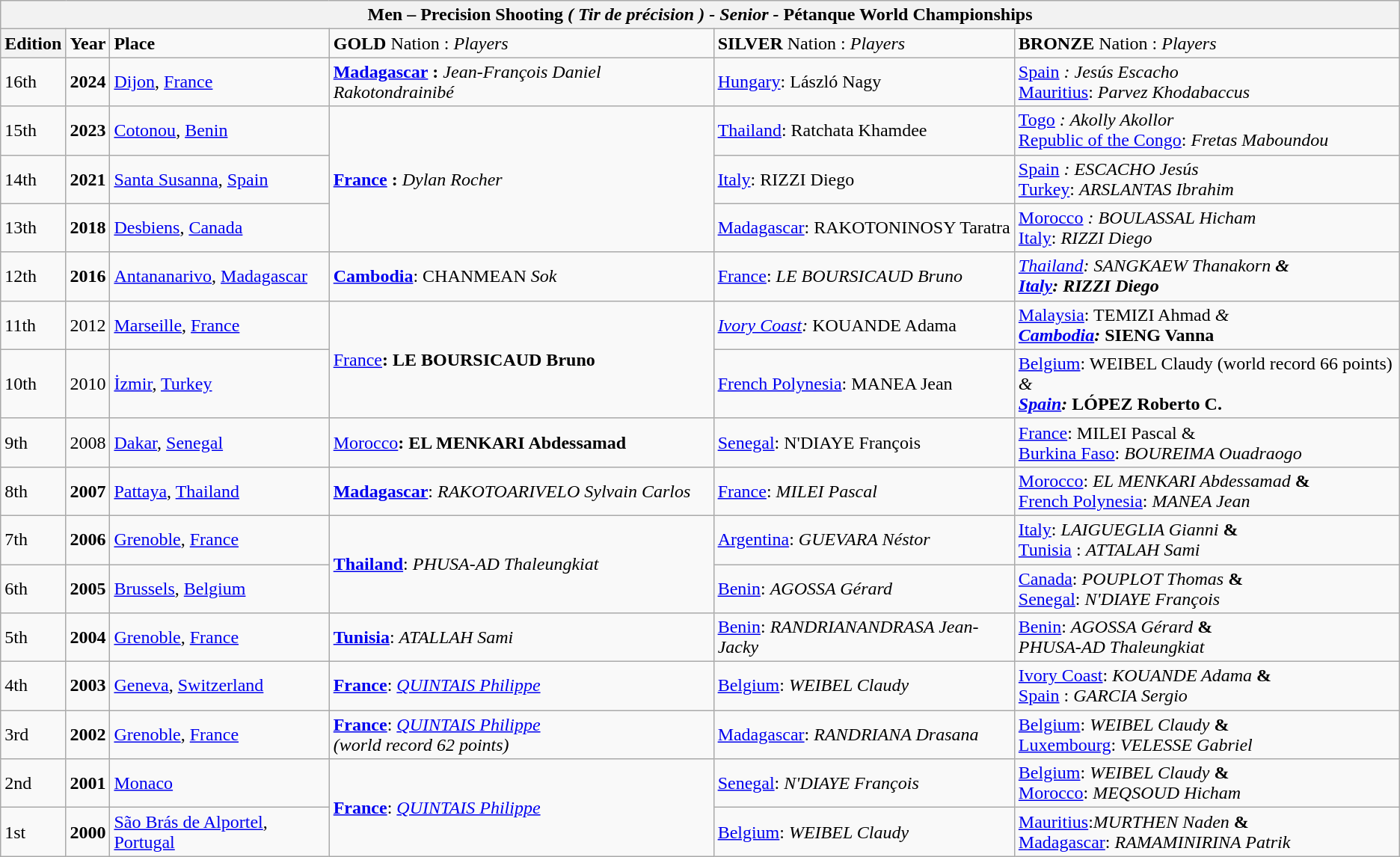<table class="wikitable">
<tr>
<th colspan="6">Men – Precision Shooting <em>( Tir de précision )</em> <em>- Senior -</em> Pétanque World Championships</th>
</tr>
<tr>
<th>Edition</th>
<td><strong>Year</strong></td>
<td><strong>Place</strong></td>
<td> <strong>GOLD</strong>  Nation : <em>Players</em></td>
<td> <strong>SILVER</strong>  Nation : <em>Players</em></td>
<td> <strong>BRONZE</strong>   Nation : <em>Players</em></td>
</tr>
<tr>
<td>16th</td>
<td><strong>2024</strong></td>
<td> <a href='#'>Dijon</a>, <a href='#'>France</a></td>
<td> <strong><a href='#'>Madagascar</a></strong> <strong>:</strong> <em>Jean-François Daniel Rakotondrainibé</em></td>
<td> <a href='#'>Hungary</a>: László Nagy</td>
<td> <a href='#'>Spain</a> <em>: Jesús Escacho</em><br> <a href='#'>Mauritius</a>: <em>Parvez Khodabaccus</em></td>
</tr>
<tr>
<td>15th</td>
<td><strong>2023</strong></td>
<td> <a href='#'>Cotonou</a>, <a href='#'>Benin</a></td>
<td rowspan="3"> <strong><a href='#'>France</a></strong> <strong>:</strong> <em>Dylan Rocher</em></td>
<td> <a href='#'>Thailand</a>: Ratchata Khamdee</td>
<td> <a href='#'>Togo</a> <em>: Akolly Akollor</em><br> <a href='#'>Republic of the Congo</a>: <em>Fretas Maboundou</em></td>
</tr>
<tr>
<td>14th</td>
<td><strong>2021</strong></td>
<td> <a href='#'>Santa Susanna</a>, <a href='#'>Spain</a></td>
<td> <a href='#'>Italy</a>: RIZZI Diego</td>
<td> <a href='#'>Spain</a> <em>:   ESCACHO Jesús</em><br> <a href='#'>Turkey</a>: <em>ARSLANTAS Ibrahim</em></td>
</tr>
<tr>
<td>13th</td>
<td><strong>2018</strong></td>
<td> <a href='#'>Desbiens</a>, <a href='#'>Canada</a></td>
<td> <a href='#'>Madagascar</a>: RAKOTONINOSY Taratra</td>
<td> <a href='#'>Morocco</a> <em>:   BOULASSAL  Hicham</em><br> <a href='#'>Italy</a>: <em>RIZZI Diego</em></td>
</tr>
<tr>
<td>12th</td>
<td><strong>2016</strong></td>
<td> <a href='#'>Antananarivo</a>, <a href='#'>Madagascar</a></td>
<td> <strong><a href='#'>Cambodia</a></strong>: CHANMEAN <em>Sok</em></td>
<td> <a href='#'>France</a>: <em>LE BOURSICAUD Bruno</em></td>
<td> <em><a href='#'>Thailand</a>: SANGKAEW Thanakorn <strong>&<strong><em><br> <a href='#'>Italy</a>: </em>RIZZI Diego<em></td>
</tr>
<tr>
<td>11th</td>
<td></strong>2012<strong></td>
<td> <a href='#'>Marseille</a>, <a href='#'>France</a></td>
<td rowspan="2"> </strong><a href='#'>France</a><strong>: </em>LE BOURSICAUD Bruno<em></td>
<td></em><em> <a href='#'>Ivory Coast</a>: </em>KOUANDE Adama<em></td>
<td> <a href='#'>Malaysia</a>: </em>TEMIZI Ahmad<em>  </strong>&<strong><br> <a href='#'>Cambodia</a>: </em>SIENG Vanna<em></td>
</tr>
<tr>
<td>10th</td>
<td></strong>2010<strong></td>
<td> <a href='#'>İzmir</a>, <a href='#'>Turkey</a></td>
<td> <a href='#'>French Polynesia</a>: </em>MANEA Jean<em></td>
<td> <a href='#'>Belgium</a>: </em>WEIBEL Claudy<em>  </em>(world record 66 points)<em> </strong>&<strong><br> <a href='#'>Spain</a>: </em>LÓPEZ Roberto C.<em></td>
</tr>
<tr>
<td>9th</td>
<td></strong>2008<strong></td>
<td> <a href='#'>Dakar</a>, <a href='#'>Senegal</a></td>
<td> </strong><a href='#'>Morocco</a><strong>: </em>EL MENKARI Abdessamad<em></td>
<td> <a href='#'>Senegal</a>: </em>N'DIAYE François<em></td>
<td> <a href='#'>France</a>: </em>MILEI Pascal  </strong>&</em></strong><br> <a href='#'>Burkina Faso</a>: <em>BOUREIMA Ouadraogo</em></td>
</tr>
<tr>
<td>8th</td>
<td><strong>2007</strong></td>
<td> <a href='#'>Pattaya</a>, <a href='#'>Thailand</a></td>
<td> <strong><a href='#'>Madagascar</a></strong>: <em>RAKOTOARIVELO Sylvain Carlos</em></td>
<td> <a href='#'>France</a>: <em>MILEI Pascal</em></td>
<td> <a href='#'>Morocco</a>: <em>EL MENKARI Abdessamad</em>  <strong>&</strong><br><a href='#'>French Polynesia</a>: <em>MANEA Jean</em></td>
</tr>
<tr>
<td>7th</td>
<td><strong>2006</strong></td>
<td> <a href='#'>Grenoble</a>, <a href='#'>France</a></td>
<td rowspan="2"> <strong><a href='#'>Thailand</a></strong>: <em>PHUSA-AD Thaleungkiat</em></td>
<td> <a href='#'>Argentina</a>: <em>GUEVARA Néstor</em></td>
<td> <a href='#'>Italy</a>: <em>LAIGUEGLIA Gianni</em>  <strong>&</strong><br>  <a href='#'>Tunisia</a> : <em>ATTALAH Sami</em></td>
</tr>
<tr>
<td>6th</td>
<td><strong>2005</strong></td>
<td> <a href='#'>Brussels</a>, <a href='#'>Belgium</a></td>
<td> <a href='#'>Benin</a>: <em>AGOSSA Gérard</em></td>
<td> <a href='#'>Canada</a>: <em>POUPLOT Thomas</em>  <strong>&</strong><br>  <a href='#'>Senegal</a>: <em>N'DIAYE François</em></td>
</tr>
<tr>
<td>5th</td>
<td><strong>2004</strong></td>
<td> <a href='#'>Grenoble</a>, <a href='#'>France</a></td>
<td> <strong><a href='#'>Tunisia</a></strong>: <em>ATALLAH  Sami</em></td>
<td> <a href='#'>Benin</a>: <em>RANDRIANANDRASA Jean-Jacky</em></td>
<td> <a href='#'>Benin</a>: <em>AGOSSA Gérard</em>  <strong>&</strong><br> <em>PHUSA-AD Thaleungkiat</em></td>
</tr>
<tr>
<td>4th</td>
<td><strong>2003</strong></td>
<td> <a href='#'>Geneva</a>, <a href='#'>Switzerland</a></td>
<td> <strong><a href='#'>France</a></strong>: <em><a href='#'>QUINTAIS Philippe</a></em></td>
<td> <a href='#'>Belgium</a>: <em>WEIBEL Claudy</em></td>
<td> <a href='#'>Ivory Coast</a>: <em>KOUANDE Adama</em>  <strong>&</strong><br> <a href='#'>Spain</a> : <em>GARCIA Sergio</em></td>
</tr>
<tr>
<td>3rd</td>
<td><strong>2002</strong></td>
<td> <a href='#'>Grenoble</a>, <a href='#'>France</a></td>
<td> <strong><a href='#'>France</a></strong>: <em><a href='#'>QUINTAIS Philippe</a></em><br><em>(world record 62 points)</em></td>
<td>  <a href='#'>Madagascar</a>: <em>RANDRIANA Drasana</em></td>
<td> <a href='#'>Belgium</a>: <em>WEIBEL Claudy</em>  <strong>&</strong><br> <a href='#'>Luxembourg</a>: <em>VELESSE Gabriel</em></td>
</tr>
<tr>
<td>2nd</td>
<td><strong>2001</strong></td>
<td> <a href='#'>Monaco</a></td>
<td rowspan="2"> <strong><a href='#'>France</a></strong>: <em><a href='#'>QUINTAIS Philippe</a></em></td>
<td> <a href='#'>Senegal</a>: <em>N'DIAYE François</em></td>
<td> <a href='#'>Belgium</a>: <em>WEIBEL Claudy</em>  <strong>&</strong><br> <a href='#'>Morocco</a>: <em>MEQSOUD Hicham</em></td>
</tr>
<tr>
<td>1st</td>
<td><strong>2000</strong></td>
<td> <a href='#'>São Brás de Alportel</a>, <a href='#'>Portugal</a></td>
<td> <a href='#'>Belgium</a>: <em>WEIBEL Claudy</em></td>
<td> <a href='#'>Mauritius</a>:<em>MURTHEN Naden</em>  <strong>&</strong><br> <a href='#'>Madagascar</a>: <em>RAMAMINIRINA Patrik</em></td>
</tr>
</table>
